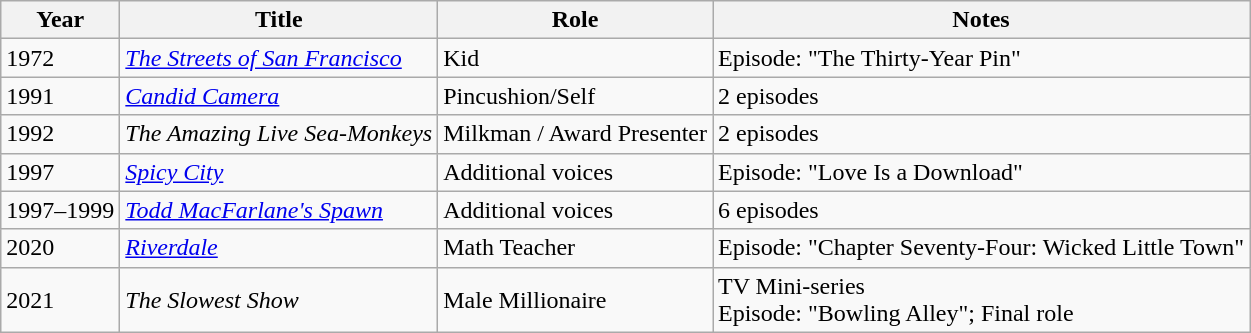<table class="wikitable sortable">
<tr>
<th>Year</th>
<th>Title</th>
<th>Role</th>
<th class="unsortable">Notes</th>
</tr>
<tr>
<td>1972</td>
<td><em><a href='#'>The Streets of San Francisco</a></em></td>
<td>Kid</td>
<td>Episode: "The Thirty-Year Pin"</td>
</tr>
<tr>
<td>1991</td>
<td><em><a href='#'>Candid Camera</a></em></td>
<td>Pincushion/Self</td>
<td>2 episodes</td>
</tr>
<tr>
<td>1992</td>
<td><em>The Amazing Live Sea-Monkeys</em></td>
<td>Milkman / Award Presenter</td>
<td>2 episodes</td>
</tr>
<tr>
<td>1997</td>
<td><em><a href='#'>Spicy City</a></em></td>
<td>Additional voices</td>
<td>Episode: "Love Is a Download"</td>
</tr>
<tr>
<td>1997–1999</td>
<td><em><a href='#'>Todd MacFarlane's Spawn</a></em></td>
<td>Additional voices</td>
<td>6 episodes</td>
</tr>
<tr>
<td>2020</td>
<td><em><a href='#'>Riverdale</a></em></td>
<td>Math Teacher</td>
<td>Episode: "Chapter Seventy-Four: Wicked Little Town"</td>
</tr>
<tr>
<td>2021</td>
<td><em>The Slowest Show</em></td>
<td>Male Millionaire</td>
<td>TV Mini-series<br>Episode: "Bowling Alley"; Final role</td>
</tr>
</table>
